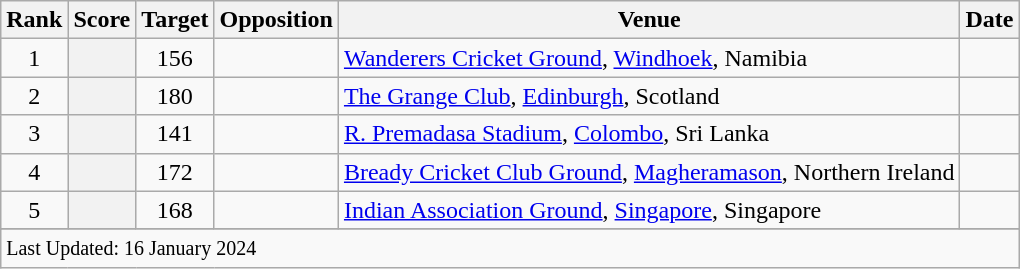<table class="wikitable sortable">
<tr>
<th scope=col>Rank</th>
<th scope=col>Score</th>
<th scope=col>Target</th>
<th scope=col>Opposition</th>
<th scope=col>Venue</th>
<th scope=col>Date</th>
</tr>
<tr>
<td align=center>1</td>
<th scope=row style=text-align:center;></th>
<td align=center>156</td>
<td></td>
<td><a href='#'>Wanderers Cricket Ground</a>, <a href='#'>Windhoek</a>, Namibia</td>
<td></td>
</tr>
<tr>
<td align=center>2</td>
<th scope=row style=text-align:center;></th>
<td align=center>180</td>
<td></td>
<td><a href='#'>The Grange Club</a>, <a href='#'>Edinburgh</a>, Scotland</td>
<td></td>
</tr>
<tr>
<td align=center>3</td>
<th scope=row style=text-align:center;></th>
<td align=center>141</td>
<td></td>
<td><a href='#'>R. Premadasa Stadium</a>, <a href='#'>Colombo</a>, Sri Lanka</td>
<td></td>
</tr>
<tr>
<td align=center>4</td>
<th scope=row style=text-align:center;></th>
<td align=center>172</td>
<td></td>
<td><a href='#'>Bready Cricket Club Ground</a>, <a href='#'>Magheramason</a>, Northern Ireland</td>
<td></td>
</tr>
<tr>
<td align=center>5</td>
<th scope=row style=text-align:center;></th>
<td align=center>168</td>
<td></td>
<td><a href='#'>Indian Association Ground</a>, <a href='#'>Singapore</a>, Singapore</td>
<td></td>
</tr>
<tr>
</tr>
<tr class=sortbottom>
<td colspan=6><small>Last Updated: 16 January 2024</small></td>
</tr>
</table>
